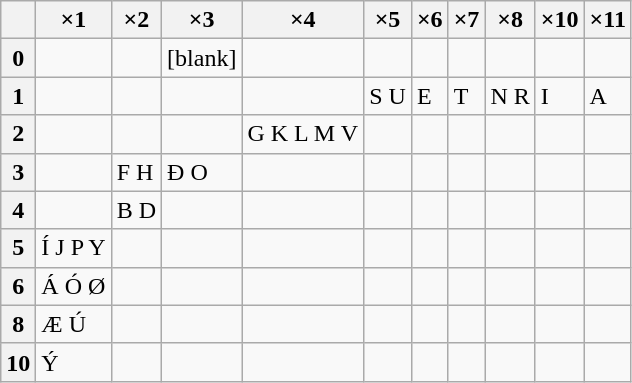<table class="wikitable floatright">
<tr>
<th></th>
<th>×1</th>
<th>×2</th>
<th>×3</th>
<th>×4</th>
<th>×5</th>
<th>×6</th>
<th>×7</th>
<th>×8</th>
<th>×10</th>
<th>×11</th>
</tr>
<tr>
<th>0</th>
<td></td>
<td></td>
<td>[blank]</td>
<td></td>
<td></td>
<td></td>
<td></td>
<td></td>
<td></td>
<td></td>
</tr>
<tr>
<th>1</th>
<td></td>
<td></td>
<td></td>
<td></td>
<td>S U</td>
<td>E</td>
<td>T</td>
<td>N R</td>
<td>I</td>
<td>A</td>
</tr>
<tr>
<th>2</th>
<td></td>
<td></td>
<td></td>
<td>G K L M V</td>
<td></td>
<td></td>
<td></td>
<td></td>
<td></td>
<td></td>
</tr>
<tr>
<th>3</th>
<td></td>
<td>F H</td>
<td>Ð O</td>
<td></td>
<td></td>
<td></td>
<td></td>
<td></td>
<td></td>
<td></td>
</tr>
<tr>
<th>4</th>
<td></td>
<td>B D</td>
<td></td>
<td></td>
<td></td>
<td></td>
<td></td>
<td></td>
<td></td>
<td></td>
</tr>
<tr>
<th>5</th>
<td>Í J P Y</td>
<td></td>
<td></td>
<td></td>
<td></td>
<td></td>
<td></td>
<td></td>
<td></td>
<td></td>
</tr>
<tr>
<th>6</th>
<td>Á Ó Ø</td>
<td></td>
<td></td>
<td></td>
<td></td>
<td></td>
<td></td>
<td></td>
<td></td>
<td></td>
</tr>
<tr>
<th>8</th>
<td>Æ Ú</td>
<td></td>
<td></td>
<td></td>
<td></td>
<td></td>
<td></td>
<td></td>
<td></td>
<td></td>
</tr>
<tr>
<th>10</th>
<td>Ý</td>
<td></td>
<td></td>
<td></td>
<td></td>
<td></td>
<td></td>
<td></td>
<td></td>
<td></td>
</tr>
</table>
